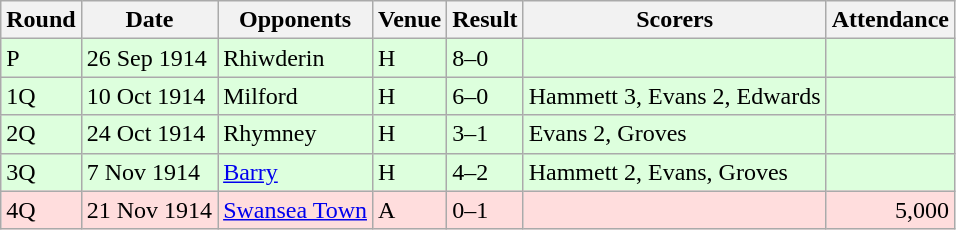<table class="wikitable">
<tr>
<th>Round</th>
<th>Date</th>
<th>Opponents</th>
<th>Venue</th>
<th>Result</th>
<th>Scorers</th>
<th>Attendance</th>
</tr>
<tr bgcolor="#ddffdd">
<td>P</td>
<td>26 Sep 1914</td>
<td>Rhiwderin</td>
<td>H</td>
<td>8–0</td>
<td></td>
<td></td>
</tr>
<tr bgcolor="#ddffdd">
<td>1Q</td>
<td>10 Oct 1914</td>
<td>Milford</td>
<td>H</td>
<td>6–0</td>
<td>Hammett 3, Evans 2, Edwards</td>
<td></td>
</tr>
<tr bgcolor="#ddffdd">
<td>2Q</td>
<td>24 Oct 1914</td>
<td>Rhymney</td>
<td>H</td>
<td>3–1</td>
<td>Evans 2, Groves</td>
<td></td>
</tr>
<tr bgcolor="#ddffdd">
<td>3Q</td>
<td>7 Nov 1914</td>
<td><a href='#'>Barry</a></td>
<td>H</td>
<td>4–2</td>
<td>Hammett 2, Evans, Groves</td>
<td></td>
</tr>
<tr bgcolor="#ffdddd">
<td>4Q</td>
<td>21 Nov 1914</td>
<td><a href='#'>Swansea Town</a></td>
<td>A</td>
<td>0–1</td>
<td></td>
<td align="right">5,000</td>
</tr>
</table>
